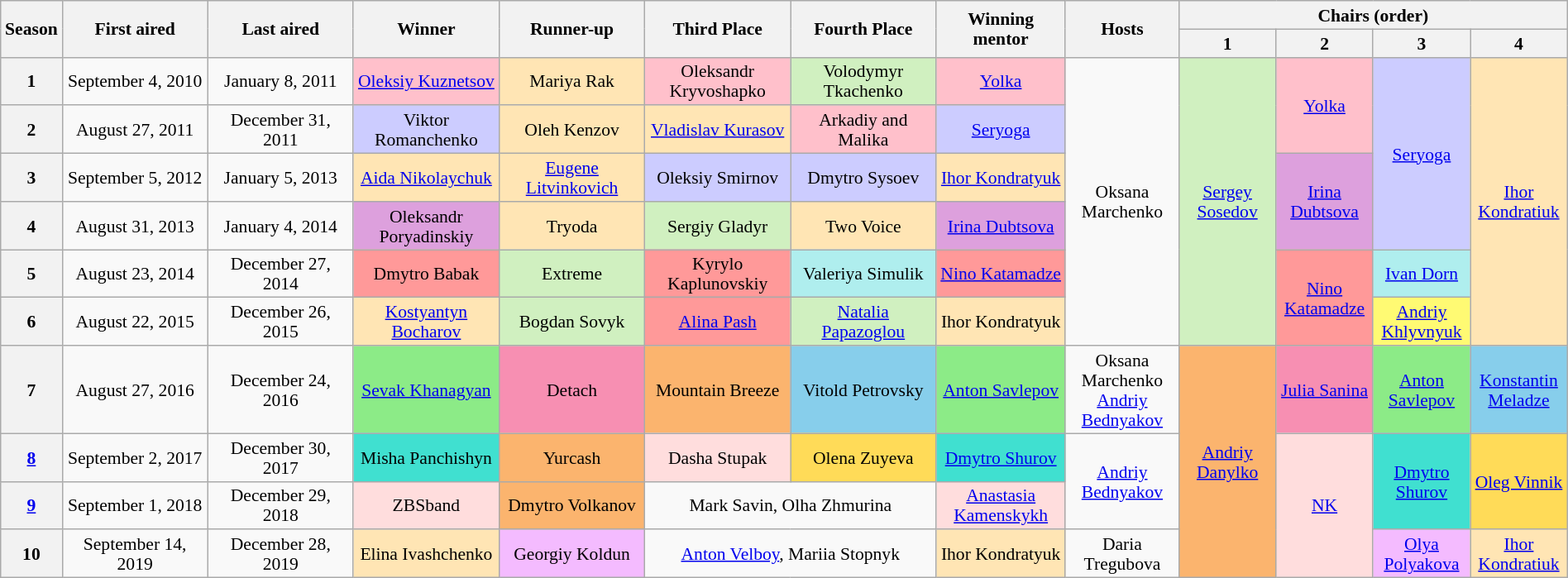<table class="wikitable" style="text-align:center; font-size:90%; line-height:16px; width:100%;">
<tr>
<th width="1%" rowspan="2" scope="col">Season</th>
<th width="9%" rowspan="2" scope="col">First aired</th>
<th width="9%" rowspan="2" scope="col">Last aired</th>
<th rowspan=2 scope="col" width="9%">Winner</th>
<th rowspan=2 scope="col" width="9%">Runner-up</th>
<th rowspan=2 scope="col" width="9%">Third Place</th>
<th rowspan=2 scope="col" width="9%">Fourth Place</th>
<th rowspan=2 scope="col" width="8%">Winning mentor</th>
<th rowspan=2 scope="col" width="07%">Hosts</th>
<th colspan=4 scope="col" width="20%">Chairs (order)</th>
</tr>
<tr>
<th width="6%">1</th>
<th width="6%">2</th>
<th width="6%">3</th>
<th width="6%">4</th>
</tr>
<tr>
<th>1</th>
<td>September 4, 2010</td>
<td>January 8, 2011</td>
<td bgcolor="Pink"><a href='#'>Oleksiy Kuznetsov</a></td>
<td style="background:#ffe5b4;">Mariya Rak</td>
<td bgcolor="Pink">Oleksandr Kryvoshapko</td>
<td bgcolor="d0f0c0">Volodymyr Tkachenko</td>
<td bgcolor="Pink"><a href='#'>Yolka</a></td>
<td rowspan=6>Oksana Marchenko</td>
<td bgcolor=#d0f0c0 rowspan=6><a href='#'>Sergey Sosedov</a></td>
<td bgcolor=pink rowspan=2><a href='#'>Yolka</a></td>
<td bgcolor=#ccf rowspan=4><a href='#'>Seryoga</a></td>
<td bgcolor=#ffe5b4 rowspan=6><a href='#'>Ihor Kondratiuk</a></td>
</tr>
<tr>
<th>2</th>
<td>August 27, 2011</td>
<td>December 31, 2011</td>
<td bgcolor="#ccf">Viktor Romanchenko</td>
<td bgcolor="#ffe5b4">Oleh Kenzov</td>
<td bgcolor="#ffe5b4"><a href='#'>Vladislav Kurasov</a></td>
<td bgcolor="pink">Arkadiy and Malika</td>
<td bgcolor="#ccf"><a href='#'>Seryoga</a></td>
</tr>
<tr>
<th>3</th>
<td>September 5, 2012</td>
<td>January 5, 2013</td>
<td bgcolor="#ffe5b4"><a href='#'>Aida Nikolaychuk</a></td>
<td bgcolor="#ffe5b4"><a href='#'>Eugene Litvinkovich</a></td>
<td bgcolor="#ccf">Oleksiy Smirnov</td>
<td bgcolor="#ccf">Dmytro Sysoev</td>
<td bgcolor="#ffe5b4"><a href='#'>Ihor Kondratyuk</a></td>
<td rowspan=2 bgcolor="#dda0dd"><a href='#'>Irina Dubtsova</a></td>
</tr>
<tr>
<th>4</th>
<td>August 31, 2013</td>
<td>January 4, 2014</td>
<td bgcolor="#dda0dd">Oleksandr Poryadinskiy</td>
<td bgcolor="#ffe5b4">Tryoda</td>
<td bgcolor="#d0f0c0">Sergiy Gladyr</td>
<td bgcolor="#ffe5b4">Two Voice</td>
<td bgcolor="#dda0dd"><a href='#'>Irina Dubtsova</a></td>
</tr>
<tr>
<th>5</th>
<td>August 23, 2014</td>
<td>December 27, 2014</td>
<td bgcolor="#ff9999">Dmytro Babak</td>
<td bgcolor="#d0f0c0">Extreme</td>
<td bgcolor="#ff9999">Kyrylo Kaplunovskiy</td>
<td bgcolor="#afeeee">Valeriya Simulik</td>
<td bgcolor="#ff9999"><a href='#'>Nino Katamadze</a></td>
<td rowspan=2 bgcolor="#ff9999"><a href='#'>Nino Katamadze</a></td>
<td bgcolor="#afeeee"><a href='#'>Ivan Dorn</a></td>
</tr>
<tr>
<th>6</th>
<td>August 22, 2015</td>
<td>December 26, 2015</td>
<td bgcolor="#ffe5b4"><a href='#'>Kostyantyn Bocharov</a></td>
<td bgcolor="#d0f0c0">Bogdan Sovyk</td>
<td style="background:#ff9999;"><a href='#'>Alina Pash</a></td>
<td bgcolor="#d0f0c0"><a href='#'>Natalia Papazoglou</a></td>
<td bgcolor="#ffe5b4">Ihor Kondratyuk</td>
<td bgcolor=#fffa73><a href='#'>Andriy Khlyvnyuk</a></td>
</tr>
<tr>
<th>7</th>
<td>August 27, 2016</td>
<td>December 24, 2016</td>
<td bgcolor="#8ceb87"><a href='#'>Sevak Khanagyan</a></td>
<td bgcolor="#f78fb2">Detach</td>
<td bgcolor="#fbb46e">Mountain Breeze</td>
<td bgcolor="#87ceeb">Vitold Petrovsky</td>
<td bgcolor="#8ceb87"><a href='#'>Anton Savlepov</a></td>
<td>Oksana Marchenko<br><a href='#'>Andriy Bednyakov</a></td>
<td rowspan=4 bgcolor="#fbb46e"><a href='#'>Andriy Danylko</a></td>
<td bgcolor="#f78fb2"><a href='#'>Julia Sanina</a></td>
<td bgcolor="#8ceb87"><a href='#'>Anton Savlepov</a></td>
<td bgcolor="#87ceeb"><a href='#'>Konstantin Meladze</a></td>
</tr>
<tr>
<th><a href='#'>8</a></th>
<td>September 2, 2017</td>
<td>December 30, 2017</td>
<td bgcolor="turquoise">Misha Panchishyn</td>
<td bgcolor="#fbb46e">Yurcash</td>
<td style="background:#ffdddd;">Dasha Stupak</td>
<td style="background:#ffdb58;">Olena Zuyeva</td>
<td bgcolor="turquoise"><a href='#'>Dmytro Shurov</a></td>
<td rowspan=2><a href='#'>Andriy Bednyakov</a></td>
<td rowspan=3 style="background:#ffdddd;"><a href='#'>NK</a></td>
<td rowspan=2 bgcolor="turquoise"><a href='#'>Dmytro Shurov</a></td>
<td rowspan=2 style="background:#ffdb58;"><a href='#'>Oleg Vinnik</a></td>
</tr>
<tr>
<th><a href='#'>9</a></th>
<td>September 1, 2018</td>
<td>December 29, 2018</td>
<td bgcolor="#ffdddd">ZBSband</td>
<td bgcolor="#fbb46e">Dmytro Volkanov</td>
<td colspan="2"><span>Mark Savin</span>, <span>Olha Zhmurina</span></td>
<td bgcolor="#ffdddd"><a href='#'>Anastasia Kamenskykh</a></td>
</tr>
<tr>
<th>10</th>
<td>September 14, 2019</td>
<td>December 28, 2019</td>
<td style="background:#ffe5b4;">Elina Ivashchenko</td>
<td bgcolor="#f4bbff">Georgiy Koldun</td>
<td colspan="2"><span><a href='#'>Anton Velboy</a></span>, <span>Mariia Stopnyk</span></td>
<td style="background:#ffe5b4;">Ihor Kondratyuk</td>
<td>Daria Tregubova</td>
<td bgcolor="#f4bbff"><a href='#'>Olya Polyakova</a></td>
<td bgcolor=#ffe5b4><a href='#'>Ihor Kondratiuk</a></td>
</tr>
</table>
